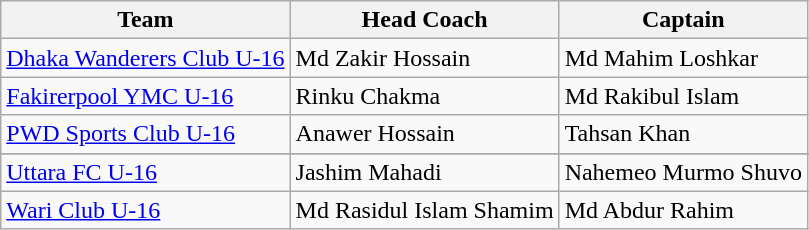<table class="wikitable sortable" style="text-align: left;">
<tr>
<th>Team</th>
<th>Head Coach</th>
<th>Captain</th>
</tr>
<tr>
<td><a href='#'>Dhaka Wanderers Club U-16</a></td>
<td> Md Zakir Hossain</td>
<td> Md Mahim Loshkar</td>
</tr>
<tr>
<td><a href='#'>Fakirerpool YMC U-16</a></td>
<td> Rinku Chakma</td>
<td> Md Rakibul Islam</td>
</tr>
<tr>
<td><a href='#'>PWD Sports Club U-16</a></td>
<td> Anawer Hossain</td>
<td> Tahsan Khan</td>
</tr>
<tr>
</tr>
<tr>
<td><a href='#'>Uttara FC U-16</a></td>
<td> Jashim Mahadi</td>
<td> Nahemeo Murmo Shuvo</td>
</tr>
<tr>
<td><a href='#'>Wari Club U-16</a></td>
<td> Md Rasidul Islam Shamim</td>
<td> Md Abdur Rahim</td>
</tr>
</table>
